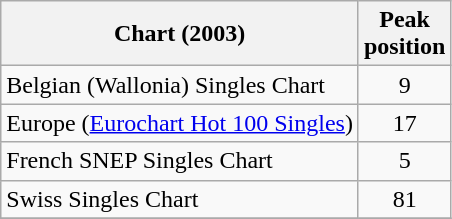<table class="wikitable sortable">
<tr>
<th>Chart (2003)</th>
<th>Peak<br>position</th>
</tr>
<tr>
<td>Belgian (Wallonia) Singles Chart</td>
<td align="center">9</td>
</tr>
<tr>
<td>Europe (<a href='#'>Eurochart Hot 100 Singles</a>)</td>
<td align="center">17</td>
</tr>
<tr>
<td>French SNEP Singles Chart</td>
<td align="center">5</td>
</tr>
<tr>
<td>Swiss Singles Chart</td>
<td align="center">81</td>
</tr>
<tr>
</tr>
</table>
